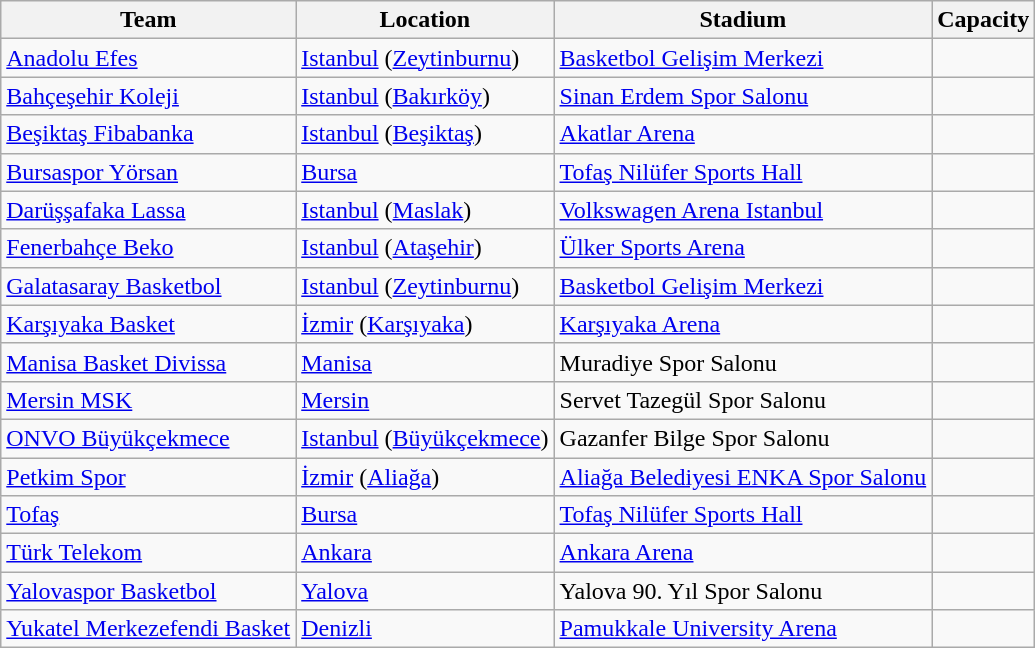<table class="wikitable sortable" style="text-align: left;">
<tr>
<th>Team</th>
<th>Location</th>
<th>Stadium</th>
<th>Capacity</th>
</tr>
<tr>
<td><a href='#'>Anadolu Efes</a></td>
<td><a href='#'>Istanbul</a> (<a href='#'>Zeytinburnu</a>)</td>
<td><a href='#'>Basketbol Gelişim Merkezi</a></td>
<td></td>
</tr>
<tr>
<td><a href='#'>Bahçeşehir Koleji</a></td>
<td><a href='#'>Istanbul</a> (<a href='#'>Bakırköy</a>)</td>
<td><a href='#'>Sinan Erdem Spor Salonu</a></td>
<td></td>
</tr>
<tr>
<td><a href='#'>Beşiktaş Fibabanka</a></td>
<td><a href='#'>Istanbul</a> (<a href='#'>Beşiktaş</a>)</td>
<td><a href='#'>Akatlar Arena</a></td>
<td></td>
</tr>
<tr>
<td><a href='#'>Bursaspor Yörsan</a></td>
<td><a href='#'>Bursa</a></td>
<td><a href='#'>Tofaş Nilüfer Sports Hall</a></td>
<td></td>
</tr>
<tr>
<td><a href='#'>Darüşşafaka Lassa</a></td>
<td><a href='#'>Istanbul</a> (<a href='#'>Maslak</a>)</td>
<td><a href='#'>Volkswagen Arena Istanbul</a></td>
<td></td>
</tr>
<tr>
<td><a href='#'>Fenerbahçe Beko</a></td>
<td><a href='#'>Istanbul</a> (<a href='#'>Ataşehir</a>)</td>
<td><a href='#'>Ülker Sports Arena</a></td>
<td></td>
</tr>
<tr>
<td><a href='#'>Galatasaray Basketbol</a></td>
<td><a href='#'>Istanbul</a> (<a href='#'>Zeytinburnu</a>)</td>
<td><a href='#'>Basketbol Gelişim Merkezi</a></td>
<td></td>
</tr>
<tr>
<td><a href='#'>Karşıyaka Basket</a></td>
<td><a href='#'>İzmir</a> (<a href='#'>Karşıyaka</a>)</td>
<td><a href='#'>Karşıyaka Arena</a></td>
<td></td>
</tr>
<tr>
<td><a href='#'>Manisa Basket Divissa</a></td>
<td><a href='#'>Manisa</a></td>
<td>Muradiye Spor Salonu</td>
<td></td>
</tr>
<tr>
<td><a href='#'>Mersin MSK</a></td>
<td><a href='#'>Mersin</a></td>
<td>Servet Tazegül Spor Salonu</td>
<td></td>
</tr>
<tr>
<td><a href='#'>ONVO Büyükçekmece</a></td>
<td><a href='#'>Istanbul</a> (<a href='#'>Büyükçekmece</a>)</td>
<td>Gazanfer Bilge Spor Salonu</td>
<td></td>
</tr>
<tr>
<td><a href='#'>Petkim Spor</a></td>
<td><a href='#'>İzmir</a> (<a href='#'>Aliağa</a>)</td>
<td><a href='#'>Aliağa Belediyesi ENKA Spor Salonu</a></td>
<td></td>
</tr>
<tr>
<td><a href='#'>Tofaş</a></td>
<td><a href='#'>Bursa</a></td>
<td><a href='#'>Tofaş Nilüfer Sports Hall</a></td>
<td></td>
</tr>
<tr>
<td><a href='#'>Türk Telekom</a></td>
<td><a href='#'>Ankara</a></td>
<td><a href='#'>Ankara Arena</a></td>
<td></td>
</tr>
<tr>
<td><a href='#'>Yalovaspor Basketbol</a></td>
<td><a href='#'>Yalova</a></td>
<td>Yalova 90. Yıl Spor Salonu</td>
<td></td>
</tr>
<tr>
<td><a href='#'>Yukatel Merkezefendi Basket</a></td>
<td><a href='#'>Denizli</a></td>
<td><a href='#'>Pamukkale University Arena</a></td>
<td></td>
</tr>
</table>
